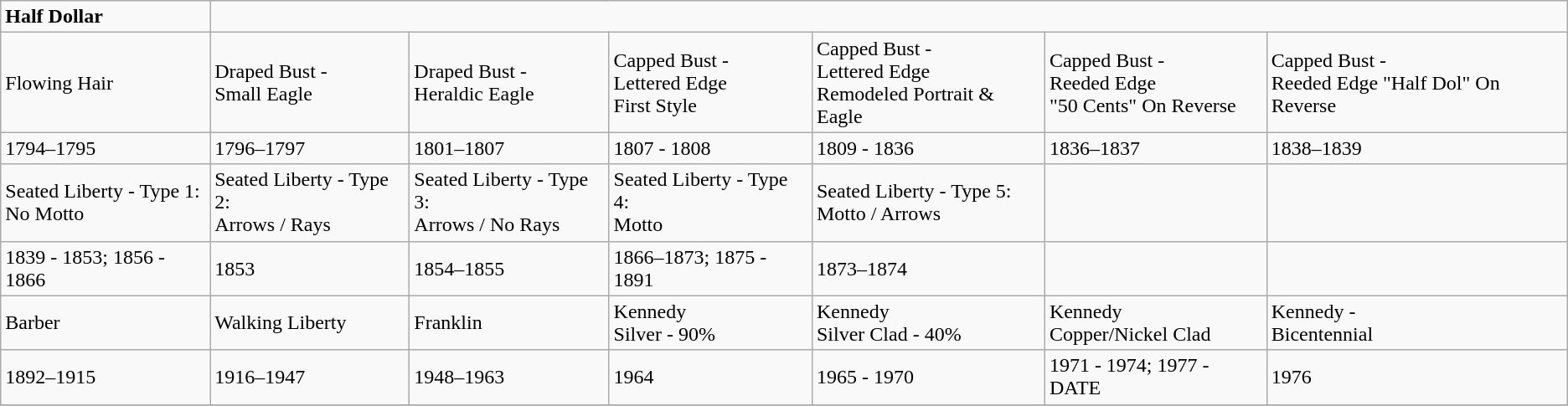<table class="wikitable">
<tr>
<td><strong>Half Dollar</strong></td>
</tr>
<tr>
<td>Flowing Hair</td>
<td>Draped Bust -<br>Small Eagle</td>
<td>Draped Bust -<br>Heraldic Eagle</td>
<td>Capped  Bust -<br>Lettered Edge<br>First Style</td>
<td>Capped  Bust -<br>Lettered Edge<br>Remodeled Portrait & Eagle</td>
<td>Capped Bust -<br>Reeded Edge<br>"50 Cents" On Reverse</td>
<td>Capped Bust -<br>Reeded Edge 
"Half Dol" On Reverse</td>
</tr>
<tr>
<td>1794–1795</td>
<td>1796–1797</td>
<td>1801–1807</td>
<td>1807 - 1808</td>
<td>1809 - 1836</td>
<td>1836–1837</td>
<td>1838–1839</td>
</tr>
<tr>
<td>Seated Liberty - Type 1:<br>No Motto</td>
<td>Seated Liberty - Type 2:<br>Arrows / Rays</td>
<td>Seated Liberty - Type 3:<br>Arrows / No Rays</td>
<td>Seated Liberty - Type 4:<br>Motto</td>
<td>Seated Liberty - Type 5:<br>Motto / Arrows</td>
<td></td>
<td></td>
</tr>
<tr>
<td>1839 - 1853; 1856 - 1866</td>
<td>1853</td>
<td>1854–1855</td>
<td>1866–1873; 1875 - 1891</td>
<td>1873–1874</td>
<td></td>
<td></td>
</tr>
<tr>
<td>Barber</td>
<td>Walking Liberty</td>
<td>Franklin</td>
<td>Kennedy<br>Silver - 90%</td>
<td>Kennedy<br>Silver Clad - 40%</td>
<td>Kennedy<br>Copper/Nickel Clad</td>
<td>Kennedy -<br>Bicentennial</td>
</tr>
<tr>
<td>1892–1915</td>
<td>1916–1947</td>
<td>1948–1963</td>
<td>1964</td>
<td>1965 - 1970</td>
<td>1971 - 1974; 1977 - DATE</td>
<td>1976</td>
</tr>
<tr>
</tr>
</table>
